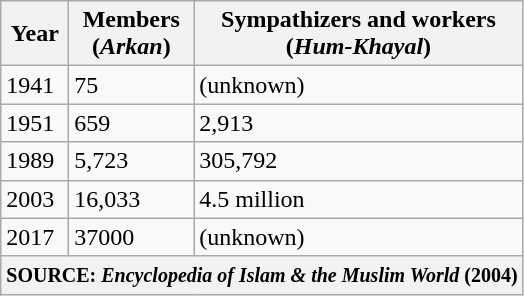<table class="wikitable">
<tr>
<th rowspan=1 colspan=1>Year</th>
<th rowspan=1 colspan=1>Members<br> (<em>Arkan</em>)</th>
<th rowspan=1 colspan=1>Sympathizers and workers<br>(<em>Hum-Khayal</em>)</th>
</tr>
<tr>
<td>1941</td>
<td>75</td>
<td>(unknown)</td>
</tr>
<tr>
<td>1951</td>
<td>659</td>
<td>2,913</td>
</tr>
<tr>
<td>1989</td>
<td>5,723</td>
<td>305,792</td>
</tr>
<tr>
<td>2003</td>
<td>16,033</td>
<td>4.5 million</td>
</tr>
<tr>
<td>2017</td>
<td>37000</td>
<td>(unknown)</td>
</tr>
<tr>
<th colspan=3><small>SOURCE: <em>Encyclopedia of Islam & the Muslim World</em> (2004)</small></th>
</tr>
</table>
